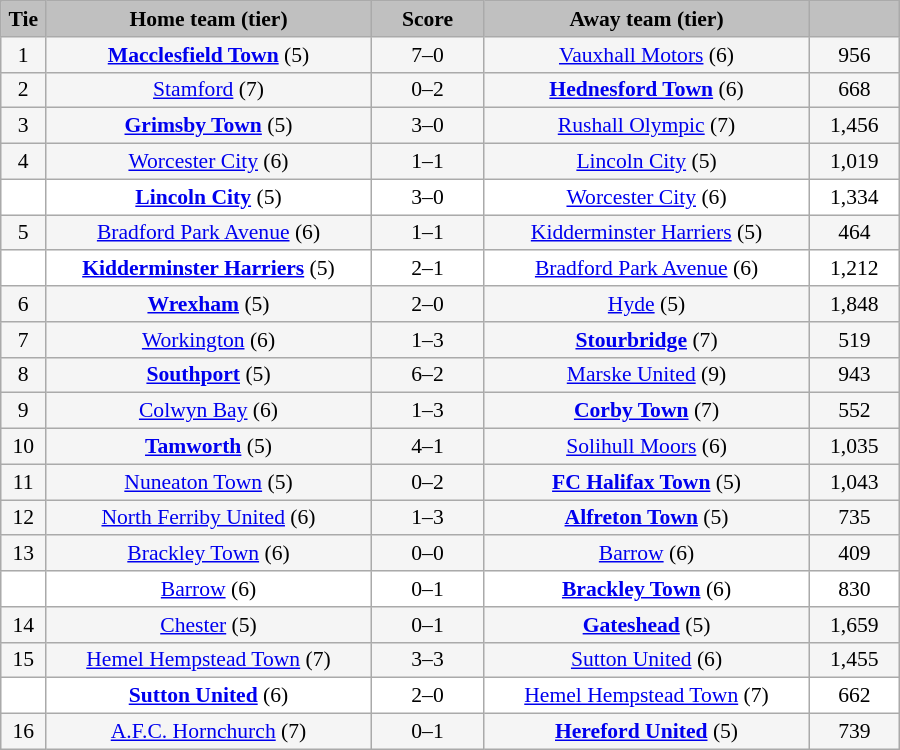<table class="wikitable" style="width: 600px; background:WhiteSmoke; text-align:center; font-size:90%">
<tr>
<td scope="col" style="width:  5.00%; background:silver;"><strong>Tie</strong></td>
<td scope="col" style="width: 36.25%; background:silver;"><strong>Home team (tier)</strong></td>
<td scope="col" style="width: 12.50%; background:silver;"><strong>Score</strong></td>
<td scope="col" style="width: 36.25%; background:silver;"><strong>Away team (tier)</strong></td>
<td scope="col" style="width: 10.00%; background:silver;"><strong></strong></td>
</tr>
<tr>
<td>1</td>
<td><strong><a href='#'>Macclesfield Town</a></strong> (5)</td>
<td>7–0</td>
<td><a href='#'>Vauxhall Motors</a> (6)</td>
<td>956</td>
</tr>
<tr>
<td>2</td>
<td><a href='#'>Stamford</a> (7)</td>
<td>0–2</td>
<td><strong><a href='#'>Hednesford Town</a></strong> (6)</td>
<td>668</td>
</tr>
<tr>
<td>3</td>
<td><strong><a href='#'>Grimsby Town</a></strong> (5)</td>
<td>3–0</td>
<td><a href='#'>Rushall Olympic</a> (7)</td>
<td>1,456</td>
</tr>
<tr>
<td>4</td>
<td><a href='#'>Worcester City</a> (6)</td>
<td>1–1</td>
<td><a href='#'>Lincoln City</a> (5)</td>
<td>1,019</td>
</tr>
<tr style="background:white;">
<td><em></em></td>
<td><strong><a href='#'>Lincoln City</a></strong> (5)</td>
<td>3–0</td>
<td><a href='#'>Worcester City</a> (6)</td>
<td>1,334</td>
</tr>
<tr>
<td>5</td>
<td><a href='#'>Bradford Park Avenue</a> (6)</td>
<td>1–1</td>
<td><a href='#'>Kidderminster Harriers</a> (5)</td>
<td>464</td>
</tr>
<tr style="background:white;">
<td><em></em></td>
<td><strong><a href='#'>Kidderminster Harriers</a></strong> (5)</td>
<td>2–1 </td>
<td><a href='#'>Bradford Park Avenue</a> (6)</td>
<td>1,212</td>
</tr>
<tr>
<td>6</td>
<td><strong><a href='#'>Wrexham</a></strong> (5)</td>
<td>2–0</td>
<td><a href='#'>Hyde</a> (5)</td>
<td>1,848</td>
</tr>
<tr>
<td>7</td>
<td><a href='#'>Workington</a> (6)</td>
<td>1–3</td>
<td><strong><a href='#'>Stourbridge</a></strong> (7)</td>
<td>519</td>
</tr>
<tr>
<td>8</td>
<td><strong><a href='#'>Southport</a></strong> (5)</td>
<td>6–2</td>
<td><a href='#'>Marske United</a> (9)</td>
<td>943</td>
</tr>
<tr>
<td>9</td>
<td><a href='#'>Colwyn Bay</a> (6)</td>
<td>1–3</td>
<td><strong><a href='#'>Corby Town</a></strong> (7)</td>
<td>552</td>
</tr>
<tr>
<td>10</td>
<td><strong><a href='#'>Tamworth</a></strong> (5)</td>
<td>4–1</td>
<td><a href='#'>Solihull Moors</a> (6)</td>
<td>1,035</td>
</tr>
<tr>
<td>11</td>
<td><a href='#'>Nuneaton Town</a> (5)</td>
<td>0–2</td>
<td><strong><a href='#'>FC Halifax Town</a></strong> (5)</td>
<td>1,043</td>
</tr>
<tr>
<td>12</td>
<td><a href='#'>North Ferriby United</a> (6)</td>
<td>1–3</td>
<td><strong><a href='#'>Alfreton Town</a></strong> (5)</td>
<td>735</td>
</tr>
<tr>
<td>13</td>
<td><a href='#'>Brackley Town</a> (6)</td>
<td>0–0</td>
<td><a href='#'>Barrow</a> (6)</td>
<td>409</td>
</tr>
<tr style="background:white;">
<td><em></em></td>
<td><a href='#'>Barrow</a> (6)</td>
<td>0–1 </td>
<td><strong><a href='#'>Brackley Town</a></strong> (6)</td>
<td>830</td>
</tr>
<tr>
<td>14</td>
<td><a href='#'>Chester</a> (5)</td>
<td>0–1</td>
<td><strong><a href='#'>Gateshead</a></strong> (5)</td>
<td>1,659</td>
</tr>
<tr>
<td>15</td>
<td><a href='#'>Hemel Hempstead Town</a> (7)</td>
<td>3–3</td>
<td><a href='#'>Sutton United</a> (6)</td>
<td>1,455</td>
</tr>
<tr style="background:white;">
<td><em></em></td>
<td><strong><a href='#'>Sutton United</a></strong> (6)</td>
<td>2–0</td>
<td><a href='#'>Hemel Hempstead Town</a> (7)</td>
<td>662</td>
</tr>
<tr>
<td>16</td>
<td><a href='#'>A.F.C. Hornchurch</a> (7)</td>
<td>0–1</td>
<td><strong><a href='#'>Hereford United</a></strong> (5)</td>
<td>739</td>
</tr>
</table>
